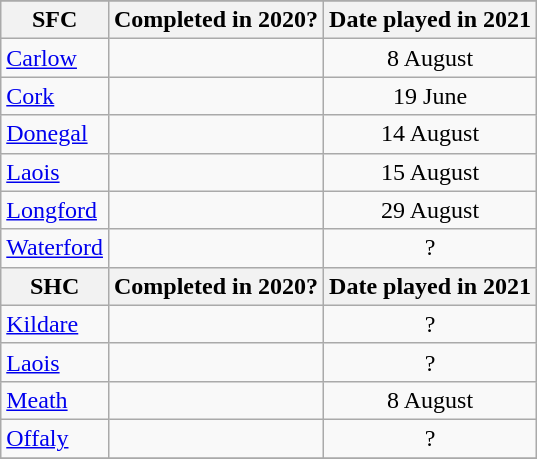<table class="wikitable collapsible floatright">
<tr>
</tr>
<tr>
<th>SFC</th>
<th>Completed in 2020?</th>
<th>Date played in 2021</th>
</tr>
<tr>
<td><a href='#'>Carlow</a></td>
<td style="text-align:center"></td>
<td style="text-align:center;">8 August</td>
</tr>
<tr>
<td><a href='#'>Cork</a></td>
<td style="text-align:center"></td>
<td style="text-align:center;">19 June</td>
</tr>
<tr>
<td><a href='#'>Donegal</a></td>
<td style="text-align:center"></td>
<td style="text-align:center;">14 August</td>
</tr>
<tr>
<td><a href='#'>Laois</a></td>
<td style="text-align:center"></td>
<td style="text-align:center;">15 August</td>
</tr>
<tr>
<td><a href='#'>Longford</a></td>
<td style="text-align:center"></td>
<td style="text-align:center;">29 August</td>
</tr>
<tr>
<td><a href='#'>Waterford</a></td>
<td style="text-align:center"></td>
<td style="text-align:center;">?</td>
</tr>
<tr>
<th>SHC</th>
<th>Completed in 2020?</th>
<th>Date played in 2021</th>
</tr>
<tr>
<td><a href='#'>Kildare</a></td>
<td style="text-align:center"></td>
<td style="text-align:center;">?</td>
</tr>
<tr>
<td><a href='#'>Laois</a></td>
<td style="text-align:center"></td>
<td style="text-align:center;">?</td>
</tr>
<tr>
<td><a href='#'>Meath</a></td>
<td style="text-align:center"></td>
<td style="text-align:center;">8 August</td>
</tr>
<tr>
<td><a href='#'>Offaly</a></td>
<td style="text-align:center"></td>
<td style="text-align:center;">?</td>
</tr>
<tr>
</tr>
</table>
